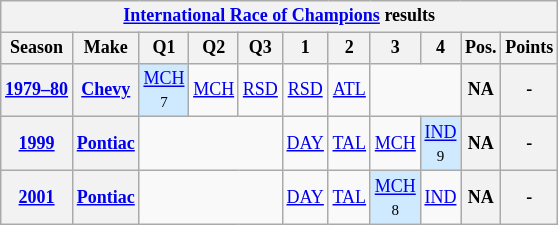<table class="wikitable" style="text-align:center; font-size:75%">
<tr>
<th colspan=11><a href='#'>International Race of Champions</a> results</th>
</tr>
<tr>
<th>Season</th>
<th>Make</th>
<th>Q1</th>
<th>Q2</th>
<th>Q3</th>
<th>1</th>
<th>2</th>
<th>3</th>
<th>4</th>
<th>Pos.</th>
<th>Points</th>
</tr>
<tr>
<th><a href='#'>1979–80</a></th>
<th><a href='#'>Chevy</a></th>
<td style="background:#CFEAFF;"><a href='#'>MCH</a><br><small>7</small></td>
<td><a href='#'>MCH</a></td>
<td><a href='#'>RSD</a></td>
<td><a href='#'>RSD</a></td>
<td><a href='#'>ATL</a></td>
<td colspan=2></td>
<th>NA</th>
<th>-</th>
</tr>
<tr>
<th><a href='#'>1999</a></th>
<th><a href='#'>Pontiac</a></th>
<td colspan=3></td>
<td><a href='#'>DAY</a></td>
<td><a href='#'>TAL</a></td>
<td><a href='#'>MCH</a></td>
<td style="background:#CFEAFF;"><a href='#'>IND</a><br><small>9</small></td>
<th>NA</th>
<th>-</th>
</tr>
<tr>
<th><a href='#'>2001</a></th>
<th><a href='#'>Pontiac</a></th>
<td colspan=3></td>
<td><a href='#'>DAY</a></td>
<td><a href='#'>TAL</a></td>
<td style="background:#CFEAFF;"><a href='#'>MCH</a><br><small>8</small></td>
<td><a href='#'>IND</a></td>
<th>NA</th>
<th>-</th>
</tr>
</table>
